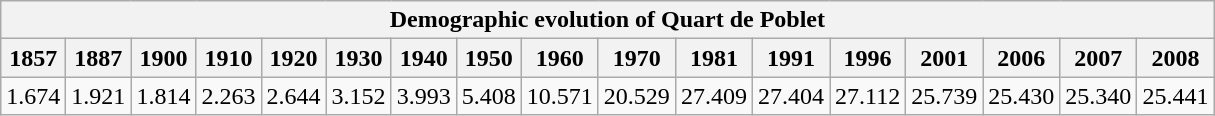<table class="wikitable">
<tr>
<th colspan=20>Demographic evolution of Quart de Poblet</th>
</tr>
<tr>
<th>1857</th>
<th>1887</th>
<th>1900</th>
<th>1910</th>
<th>1920</th>
<th>1930</th>
<th>1940</th>
<th>1950</th>
<th>1960</th>
<th>1970</th>
<th>1981</th>
<th>1991</th>
<th>1996</th>
<th>2001</th>
<th>2006</th>
<th>2007</th>
<th>2008</th>
</tr>
<tr>
<td align=center>1.674</td>
<td align=center>1.921</td>
<td align=center>1.814</td>
<td align=center>2.263</td>
<td align=center>2.644</td>
<td align=center>3.152</td>
<td align=center>3.993</td>
<td align=center>5.408</td>
<td align=center>10.571</td>
<td align=center>20.529</td>
<td align=center>27.409</td>
<td align=center>27.404</td>
<td align=center>27.112</td>
<td align=center>25.739</td>
<td align=center>25.430</td>
<td align=center>25.340</td>
<td align=center>25.441</td>
</tr>
</table>
